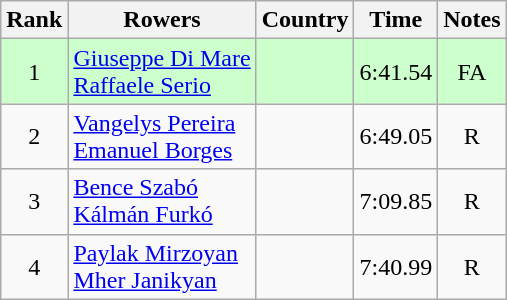<table class="wikitable" style="text-align:center">
<tr>
<th>Rank</th>
<th>Rowers</th>
<th>Country</th>
<th>Time</th>
<th>Notes</th>
</tr>
<tr bgcolor=ccffcc>
<td>1</td>
<td align="left"><a href='#'>Giuseppe Di Mare</a><br><a href='#'>Raffaele Serio</a></td>
<td align="left"></td>
<td>6:41.54</td>
<td>FA</td>
</tr>
<tr>
<td>2</td>
<td align="left"><a href='#'>Vangelys Pereira</a><br><a href='#'>Emanuel Borges</a></td>
<td align="left"></td>
<td>6:49.05</td>
<td>R</td>
</tr>
<tr>
<td>3</td>
<td align="left"><a href='#'>Bence Szabó</a><br><a href='#'>Kálmán Furkó</a></td>
<td align="left"></td>
<td>7:09.85</td>
<td>R</td>
</tr>
<tr>
<td>4</td>
<td align="left"><a href='#'>Paylak Mirzoyan</a><br><a href='#'>Mher Janikyan</a></td>
<td align="left"></td>
<td>7:40.99</td>
<td>R</td>
</tr>
</table>
